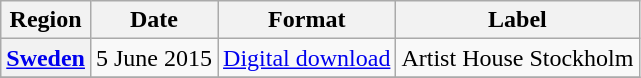<table class="wikitable sortable plainrowheaders">
<tr>
<th scope="col">Region</th>
<th scope="col">Date</th>
<th scope="col">Format</th>
<th scope="col">Label</th>
</tr>
<tr>
<th scope="row"><a href='#'>Sweden</a></th>
<td>5 June 2015</td>
<td><a href='#'>Digital download</a></td>
<td>Artist House Stockholm</td>
</tr>
<tr>
</tr>
</table>
